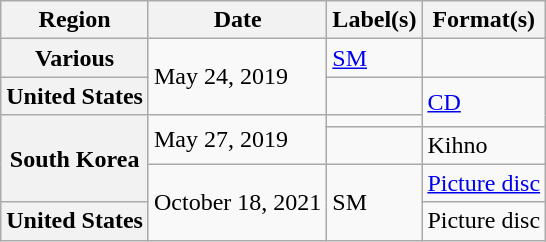<table class="wikitable plainrowheaders">
<tr>
<th scope="col">Region</th>
<th scope="col">Date</th>
<th scope="col">Label(s)</th>
<th scope="col">Format(s)</th>
</tr>
<tr>
<th scope="row">Various</th>
<td rowspan="2">May 24, 2019</td>
<td><a href='#'>SM</a></td>
<td></td>
</tr>
<tr>
<th scope="row">United States</th>
<td></td>
<td rowspan="2"><a href='#'>CD</a></td>
</tr>
<tr>
<th scope="row" rowspan="3">South Korea</th>
<td rowspan="2">May 27, 2019</td>
<td></td>
</tr>
<tr>
<td></td>
<td>Kihno</td>
</tr>
<tr>
<td rowspan="2">October 18, 2021</td>
<td rowspan="2">SM</td>
<td><a href='#'>Picture disc</a></td>
</tr>
<tr>
<th scope="row">United States</th>
<td>Picture disc</td>
</tr>
</table>
